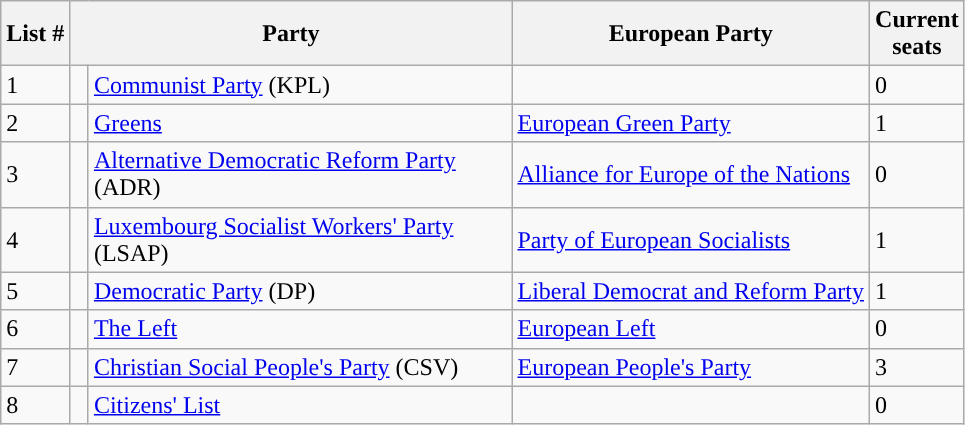<table class="wikitable">
<tr>
<th>List #</th>
<th colspan=2>Party</th>
<th>European Party</th>
<th>Current <br> seats</th>
</tr>
<tr>
<td>1</td>
<td width=5px style="background-color: "></td>
<td width=275px><a href='#'>Communist Party</a> (KPL)</td>
<td></td>
<td width=50px>0</td>
</tr>
<tr>
<td>2</td>
<td style="background-color: "></td>
<td><a href='#'>Greens</a></td>
<td><a href='#'>European Green Party</a></td>
<td>1</td>
</tr>
<tr>
<td>3</td>
<td style="background-color: "></td>
<td><a href='#'>Alternative Democratic Reform Party</a> (ADR)</td>
<td><a href='#'>Alliance for Europe of the Nations</a></td>
<td>0</td>
</tr>
<tr>
<td>4</td>
<td style="background-color: "></td>
<td><a href='#'>Luxembourg Socialist Workers' Party</a> (LSAP)</td>
<td><a href='#'>Party of European Socialists</a></td>
<td>1</td>
</tr>
<tr>
<td>5</td>
<td style="background-color: "></td>
<td><a href='#'>Democratic Party</a> (DP)</td>
<td><a href='#'>Liberal Democrat and Reform Party</a></td>
<td>1</td>
</tr>
<tr>
<td>6</td>
<td style="background-color: "></td>
<td><a href='#'>The Left</a></td>
<td><a href='#'>European Left</a></td>
<td>0</td>
</tr>
<tr>
<td>7</td>
<td style="background-color: "></td>
<td><a href='#'>Christian Social People's Party</a> (CSV)</td>
<td><a href='#'>European People's Party</a></td>
<td>3</td>
</tr>
<tr>
<td>8</td>
<td style="background-color: "></td>
<td><a href='#'>Citizens' List</a></td>
<td></td>
<td>0</td>
</tr>
</table>
